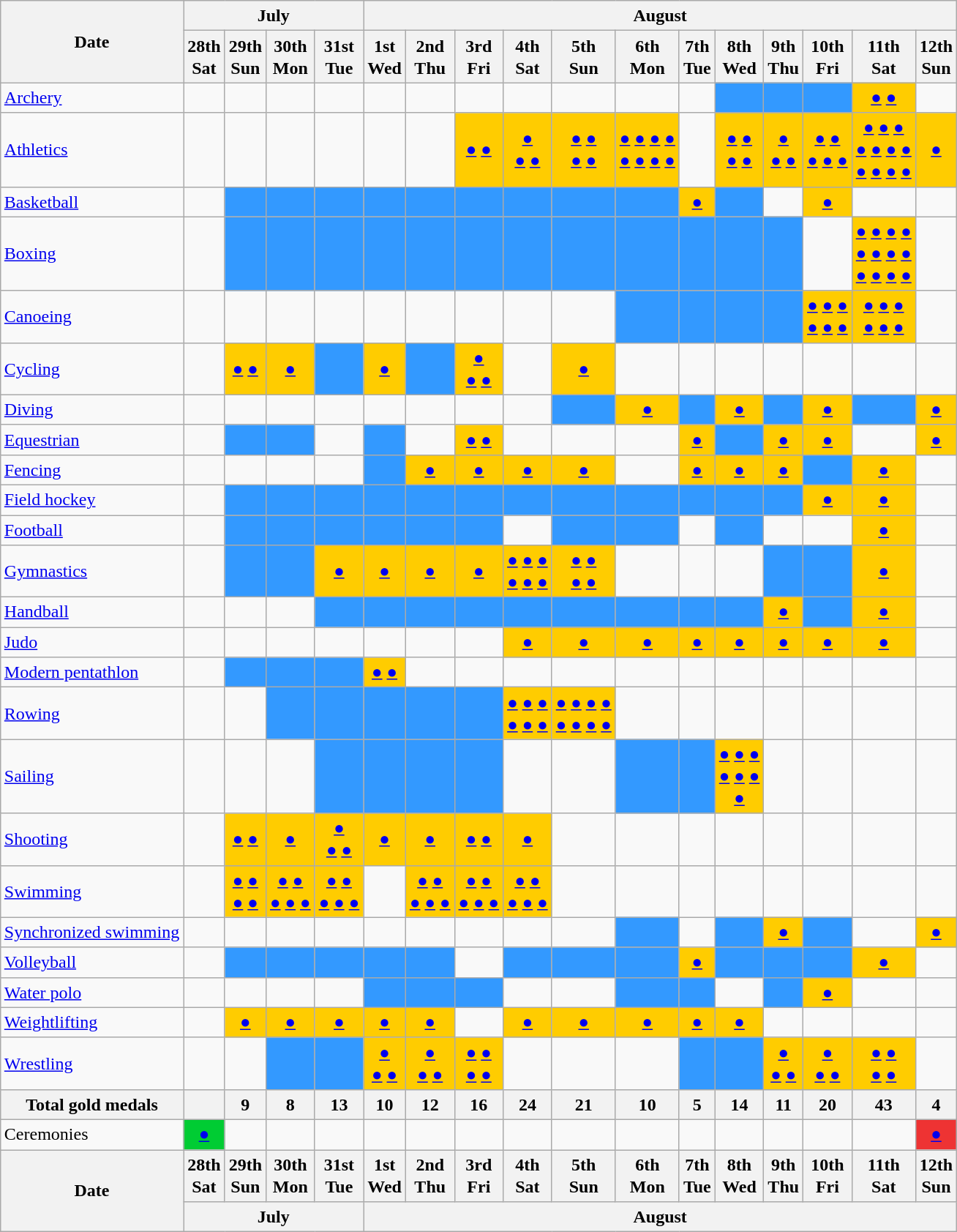<table class="wikitable" style="margin:0.5em auto; line-height:1.25em;">
<tr>
<th rowspan=2>Date</th>
<th colspan=4>July</th>
<th colspan=12>August</th>
</tr>
<tr>
<th>28th<br>Sat</th>
<th>29th<br>Sun</th>
<th>30th<br>Mon</th>
<th>31st<br>Tue</th>
<th>1st<br>Wed</th>
<th>2nd<br>Thu</th>
<th>3rd<br>Fri</th>
<th>4th<br>Sat</th>
<th>5th<br>Sun</th>
<th>6th<br>Mon</th>
<th>7th<br>Tue</th>
<th>8th<br>Wed</th>
<th>9th<br>Thu</th>
<th>10th<br>Fri</th>
<th>11th<br>Sat</th>
<th>12th<br>Sun</th>
</tr>
<tr align="center">
<td align="left"><a href='#'>Archery</a></td>
<td></td>
<td></td>
<td></td>
<td></td>
<td></td>
<td></td>
<td></td>
<td></td>
<td></td>
<td></td>
<td></td>
<td bgcolor=#3399ff></td>
<td bgcolor=#3399ff></td>
<td bgcolor=#3399ff></td>
<td bgcolor=#ffcc00><a href='#'>●</a> <a href='#'>●</a></td>
<td></td>
</tr>
<tr align="center">
<td align="left"><a href='#'>Athletics</a></td>
<td></td>
<td></td>
<td></td>
<td></td>
<td></td>
<td></td>
<td bgcolor=#ffcc00><a href='#'>●</a> <a href='#'>●</a></td>
<td bgcolor=#ffcc00><span><a href='#'>●</a><br><a href='#'>●</a> <a href='#'>●</a></span></td>
<td bgcolor=#ffcc00><span><a href='#'>●</a> <a href='#'>●</a> <br> <a href='#'>●</a> <a href='#'>●</a></span></td>
<td bgcolor=#ffcc00><span><a href='#'>●</a> <a href='#'>●</a> <a href='#'>●</a> <a href='#'>●</a> <br><a href='#'>●</a> <a href='#'>●</a> <a href='#'>●</a> <a href='#'>●</a></span></td>
<td></td>
<td bgcolor=#ffcc00><span><a href='#'>●</a> <a href='#'>●</a><br><a href='#'>●</a> <a href='#'>●</a></span></td>
<td bgcolor=#ffcc00><span><a href='#'>●</a><br><a href='#'>●</a> <a href='#'>●</a></span></td>
<td bgcolor=#ffcc00><span><a href='#'>●</a> <a href='#'>●</a><br><a href='#'>●</a> <a href='#'>●</a> <a href='#'>●</a></span></td>
<td bgcolor=#ffcc00><span><a href='#'>●</a> <a href='#'>●</a> <a href='#'>●</a><br><a href='#'>●</a> <a href='#'>●</a> <a href='#'>●</a> <a href='#'>●</a><br><a href='#'>●</a> <a href='#'>●</a> <a href='#'>●</a> <a href='#'>●</a></span></td>
<td bgcolor=#ffcc00><a href='#'>●</a></td>
</tr>
<tr align="center">
<td align="left"><a href='#'>Basketball</a></td>
<td></td>
<td bgcolor=#3399ff></td>
<td bgcolor=#3399ff></td>
<td bgcolor=#3399ff></td>
<td bgcolor=#3399ff></td>
<td bgcolor=#3399ff></td>
<td bgcolor=#3399ff></td>
<td bgcolor=#3399ff></td>
<td bgcolor=#3399ff></td>
<td bgcolor=#3399ff></td>
<td bgcolor=#ffcc00><a href='#'>●</a></td>
<td bgcolor=#3399ff></td>
<td></td>
<td bgcolor=#ffcc00><a href='#'>●</a></td>
<td></td>
<td></td>
</tr>
<tr align="center">
<td align="left"><a href='#'>Boxing</a></td>
<td></td>
<td bgcolor=#3399ff></td>
<td bgcolor=#3399ff></td>
<td bgcolor=#3399ff></td>
<td bgcolor=#3399ff></td>
<td bgcolor=#3399ff></td>
<td bgcolor=#3399ff></td>
<td bgcolor=#3399ff></td>
<td bgcolor=#3399ff></td>
<td bgcolor=#3399ff></td>
<td bgcolor=#3399ff></td>
<td bgcolor=#3399ff></td>
<td bgcolor=#3399ff></td>
<td></td>
<td bgcolor=#ffcc00><span><a href='#'>●</a> <a href='#'>●</a> <a href='#'>●</a> <a href='#'>●</a><br><a href='#'>●</a> <a href='#'>●</a> <a href='#'>●</a> <a href='#'>●</a><br><a href='#'>●</a> <a href='#'>●</a> <a href='#'>●</a> <a href='#'>●</a></span></td>
<td></td>
</tr>
<tr align="center">
<td align="left"><a href='#'>Canoeing</a></td>
<td></td>
<td></td>
<td></td>
<td></td>
<td></td>
<td></td>
<td></td>
<td></td>
<td></td>
<td bgcolor=#3399ff></td>
<td bgcolor=#3399ff></td>
<td bgcolor=#3399ff></td>
<td bgcolor=#3399ff></td>
<td bgcolor=#ffcc00><span><a href='#'>●</a> <a href='#'>●</a> <a href='#'>●</a><br><a href='#'>●</a> <a href='#'>●</a> <a href='#'>●</a></span></td>
<td bgcolor=#ffcc00><span><a href='#'>●</a> <a href='#'>●</a> <a href='#'>●</a><br><a href='#'>●</a> <a href='#'>●</a> <a href='#'>●</a></span></td>
<td></td>
</tr>
<tr align="center">
<td align="left"><a href='#'>Cycling</a></td>
<td></td>
<td bgcolor=#ffcc00><a href='#'>●</a> <a href='#'>●</a></td>
<td bgcolor=#ffcc00><a href='#'>●</a></td>
<td bgcolor=#3399ff></td>
<td bgcolor=#ffcc00><a href='#'>●</a></td>
<td bgcolor=#3399ff></td>
<td bgcolor=#ffcc00><span><a href='#'>●</a><br><a href='#'>●</a> <a href='#'>●</a></span></td>
<td></td>
<td bgcolor=#ffcc00><a href='#'>●</a></td>
<td></td>
<td></td>
<td></td>
<td></td>
<td></td>
<td></td>
<td></td>
</tr>
<tr align="center">
<td align="left"><a href='#'>Diving</a></td>
<td></td>
<td></td>
<td></td>
<td></td>
<td></td>
<td></td>
<td></td>
<td></td>
<td bgcolor=#3399ff></td>
<td bgcolor=#ffcc00><a href='#'>●</a></td>
<td bgcolor=#3399ff></td>
<td bgcolor=#ffcc00><a href='#'>●</a></td>
<td bgcolor=#3399ff></td>
<td bgcolor=#ffcc00><a href='#'>●</a></td>
<td bgcolor=#3399ff></td>
<td bgcolor=#ffcc00><a href='#'>●</a></td>
</tr>
<tr align="center">
<td align="left"><a href='#'>Equestrian</a></td>
<td></td>
<td bgcolor=#3399ff></td>
<td bgcolor=#3399ff></td>
<td></td>
<td bgcolor=#3399ff></td>
<td></td>
<td bgcolor=#ffcc00><a href='#'>●</a> <a href='#'>●</a></td>
<td></td>
<td></td>
<td></td>
<td bgcolor=#ffcc00><a href='#'>●</a></td>
<td bgcolor=#3399ff></td>
<td bgcolor=#ffcc00><a href='#'>●</a></td>
<td bgcolor=#ffcc00><a href='#'>●</a></td>
<td></td>
<td bgcolor=#ffcc00><a href='#'>●</a></td>
</tr>
<tr align="center">
<td align="left"><a href='#'>Fencing</a></td>
<td></td>
<td></td>
<td></td>
<td></td>
<td bgcolor=#3399ff></td>
<td bgcolor=#ffcc00><a href='#'>●</a></td>
<td bgcolor=#ffcc00><a href='#'>●</a></td>
<td bgcolor=#ffcc00><a href='#'>●</a></td>
<td bgcolor=#ffcc00><a href='#'>●</a></td>
<td></td>
<td bgcolor=#ffcc00><a href='#'>●</a></td>
<td bgcolor=#ffcc00><a href='#'>●</a></td>
<td bgcolor=#ffcc00><a href='#'>●</a></td>
<td bgcolor=#3399ff></td>
<td bgcolor=#ffcc00><a href='#'>●</a></td>
<td></td>
</tr>
<tr align="center">
<td align="left"><a href='#'>Field hockey</a></td>
<td></td>
<td bgcolor=#3399ff></td>
<td bgcolor=#3399ff></td>
<td bgcolor=#3399ff></td>
<td bgcolor=#3399ff></td>
<td bgcolor=#3399ff></td>
<td bgcolor=#3399ff></td>
<td bgcolor=#3399ff></td>
<td bgcolor=#3399ff></td>
<td bgcolor=#3399ff></td>
<td bgcolor=#3399ff></td>
<td bgcolor=#3399ff></td>
<td bgcolor=#3399ff></td>
<td bgcolor=#ffcc00><a href='#'>●</a></td>
<td bgcolor=#ffcc00><a href='#'>●</a></td>
<td></td>
</tr>
<tr align="center">
<td align="left"><a href='#'>Football</a></td>
<td></td>
<td bgcolor=#3399ff></td>
<td bgcolor=#3399ff></td>
<td bgcolor=#3399ff></td>
<td bgcolor=#3399ff></td>
<td bgcolor=#3399ff></td>
<td bgcolor=#3399ff></td>
<td></td>
<td bgcolor=#3399ff></td>
<td bgcolor=#3399ff></td>
<td></td>
<td bgcolor=#3399ff></td>
<td></td>
<td></td>
<td bgcolor=#ffcc00><a href='#'>●</a></td>
<td></td>
</tr>
<tr align="center">
<td align="left"><a href='#'>Gymnastics</a></td>
<td></td>
<td bgcolor=#3399ff></td>
<td bgcolor=#3399ff></td>
<td bgcolor=#ffcc00><a href='#'>●</a></td>
<td bgcolor=#ffcc00><a href='#'>●</a></td>
<td bgcolor=#ffcc00><a href='#'>●</a></td>
<td bgcolor=#ffcc00><a href='#'>●</a></td>
<td bgcolor=#ffcc00><span><a href='#'>●</a> <a href='#'>●</a> <a href='#'>●</a><br><a href='#'>●</a> <a href='#'>●</a> <a href='#'>●</a></span></td>
<td bgcolor=#ffcc00><span><a href='#'>●</a> <a href='#'>●</a><br><a href='#'>●</a> <a href='#'>●</a></span></td>
<td></td>
<td></td>
<td></td>
<td bgcolor=#3399ff></td>
<td bgcolor=#3399ff></td>
<td bgcolor=#ffcc00><a href='#'>●</a></td>
<td></td>
</tr>
<tr align="center">
<td align="left"><a href='#'>Handball</a></td>
<td></td>
<td></td>
<td></td>
<td bgcolor=#3399ff></td>
<td bgcolor=#3399ff></td>
<td bgcolor=#3399ff></td>
<td bgcolor=#3399ff></td>
<td bgcolor=#3399ff></td>
<td bgcolor=#3399ff></td>
<td bgcolor=#3399ff></td>
<td bgcolor=#3399ff></td>
<td bgcolor=#3399ff></td>
<td bgcolor=#ffcc00><a href='#'>●</a></td>
<td bgcolor=#3399ff></td>
<td bgcolor=#ffcc00><a href='#'>●</a></td>
<td></td>
</tr>
<tr align="center">
<td align="left"><a href='#'>Judo</a></td>
<td></td>
<td></td>
<td></td>
<td></td>
<td></td>
<td></td>
<td></td>
<td bgcolor=#ffcc00><a href='#'>●</a></td>
<td bgcolor=#ffcc00><a href='#'>●</a></td>
<td bgcolor=#ffcc00><a href='#'>●</a></td>
<td bgcolor=#ffcc00><a href='#'>●</a></td>
<td bgcolor=#ffcc00><a href='#'>●</a></td>
<td bgcolor=#ffcc00><a href='#'>●</a></td>
<td bgcolor=#ffcc00><a href='#'>●</a></td>
<td bgcolor=#ffcc00><a href='#'>●</a></td>
<td></td>
</tr>
<tr align="center">
<td align="left"><a href='#'>Modern pentathlon</a></td>
<td></td>
<td bgcolor=#3399ff></td>
<td bgcolor=#3399ff></td>
<td bgcolor=#3399ff></td>
<td bgcolor=#ffcc00><a href='#'>●</a> <a href='#'>●</a></td>
<td></td>
<td></td>
<td></td>
<td></td>
<td></td>
<td></td>
<td></td>
<td></td>
<td></td>
<td></td>
<td></td>
</tr>
<tr align="center">
<td align="left"><a href='#'>Rowing</a></td>
<td></td>
<td></td>
<td bgcolor=#3399ff></td>
<td bgcolor=#3399ff></td>
<td bgcolor=#3399ff></td>
<td bgcolor=#3399ff></td>
<td bgcolor=#3399ff></td>
<td bgcolor=#ffcc00><span><a href='#'>●</a> <a href='#'>●</a> <a href='#'>●</a><br><a href='#'>●</a> <a href='#'>●</a> <a href='#'>●</a></span></td>
<td bgcolor=#ffcc00><span><a href='#'>●</a> <a href='#'>●</a> <a href='#'>●</a> <a href='#'>●</a><br><a href='#'>●</a> <a href='#'>●</a> <a href='#'>●</a> <a href='#'>●</a></span></td>
<td></td>
<td></td>
<td></td>
<td></td>
<td></td>
<td></td>
<td></td>
</tr>
<tr align="center">
<td align="left"><a href='#'>Sailing</a></td>
<td></td>
<td></td>
<td></td>
<td bgcolor=#3399ff></td>
<td bgcolor=#3399ff></td>
<td bgcolor=#3399ff></td>
<td bgcolor=#3399ff></td>
<td></td>
<td></td>
<td bgcolor=#3399ff></td>
<td bgcolor=#3399ff></td>
<td bgcolor=#ffcc00><span><a href='#'>●</a> <a href='#'>●</a> <a href='#'>●</a><br><a href='#'>●</a> <a href='#'>●</a> <a href='#'>●</a><br><a href='#'>●</a></span></td>
<td></td>
<td></td>
<td></td>
<td></td>
</tr>
<tr align="center">
<td align="left"><a href='#'>Shooting</a></td>
<td></td>
<td bgcolor=#ffcc00><a href='#'>●</a> <a href='#'>●</a></td>
<td bgcolor=#ffcc00><a href='#'>●</a></td>
<td bgcolor=#ffcc00><span><a href='#'>●</a><br><a href='#'>●</a> <a href='#'>●</a></span></td>
<td bgcolor=#ffcc00><a href='#'>●</a></td>
<td bgcolor=#ffcc00><a href='#'>●</a></td>
<td bgcolor=#ffcc00><a href='#'>●</a> <a href='#'>●</a></td>
<td bgcolor=#ffcc00><a href='#'>●</a></td>
<td></td>
<td></td>
<td></td>
<td></td>
<td></td>
<td></td>
<td></td>
<td></td>
</tr>
<tr align="center">
<td align="left"><a href='#'>Swimming</a></td>
<td></td>
<td bgcolor=#ffcc00><span><a href='#'>●</a> <a href='#'>●</a><br><a href='#'>●</a> <a href='#'>●</a></span></td>
<td bgcolor=#ffcc00><span><a href='#'>●</a> <a href='#'>●</a><br><a href='#'>●</a> <a href='#'>●</a> <a href='#'>●</a></span></td>
<td bgcolor=#ffcc00><span><a href='#'>●</a> <a href='#'>●</a><br><a href='#'>●</a> <a href='#'>●</a> <a href='#'>●</a></span></td>
<td></td>
<td bgcolor=#ffcc00><span><a href='#'>●</a> <a href='#'>●</a><br><a href='#'>●</a> <a href='#'>●</a> <a href='#'>●</a></span></td>
<td bgcolor=#ffcc00><span><a href='#'>●</a> <a href='#'>●</a><br><a href='#'>●</a> <a href='#'>●</a> <a href='#'>●</a></span></td>
<td bgcolor=#ffcc00><span><a href='#'>●</a> <a href='#'>●</a><br><a href='#'>●</a> <a href='#'>●</a> <a href='#'>●</a></span></td>
<td></td>
<td></td>
<td></td>
<td></td>
<td></td>
<td></td>
<td></td>
<td></td>
</tr>
<tr align="center">
<td align="left"><a href='#'>Synchronized swimming</a></td>
<td></td>
<td></td>
<td></td>
<td></td>
<td></td>
<td></td>
<td></td>
<td></td>
<td></td>
<td bgcolor=#3399ff></td>
<td></td>
<td bgcolor=#3399ff></td>
<td bgcolor=#ffcc00><a href='#'>●</a></td>
<td bgcolor=#3399ff></td>
<td></td>
<td bgcolor=#ffcc00><a href='#'>●</a></td>
</tr>
<tr align="center">
<td align="left"><a href='#'>Volleyball</a></td>
<td></td>
<td bgcolor=#3399ff></td>
<td bgcolor=#3399ff></td>
<td bgcolor=#3399ff></td>
<td bgcolor=#3399ff></td>
<td bgcolor=#3399ff></td>
<td></td>
<td bgcolor=#3399ff></td>
<td bgcolor=#3399ff></td>
<td bgcolor=#3399ff></td>
<td bgcolor=#ffcc00><a href='#'>●</a></td>
<td bgcolor=#3399ff></td>
<td bgcolor=#3399ff></td>
<td bgcolor=#3399ff></td>
<td bgcolor=#ffcc00><a href='#'>●</a></td>
<td></td>
</tr>
<tr align="center">
<td align="left"><a href='#'>Water polo</a></td>
<td></td>
<td></td>
<td></td>
<td></td>
<td bgcolor=#3399ff></td>
<td bgcolor=#3399ff></td>
<td bgcolor=#3399ff></td>
<td></td>
<td></td>
<td bgcolor=#3399ff></td>
<td bgcolor=#3399ff></td>
<td></td>
<td bgcolor=#3399ff></td>
<td bgcolor=#ffcc00><a href='#'>●</a></td>
<td></td>
<td></td>
</tr>
<tr align="center">
<td align="left"><a href='#'>Weightlifting</a></td>
<td></td>
<td bgcolor=#ffcc00><a href='#'>●</a></td>
<td bgcolor=#ffcc00><a href='#'>●</a></td>
<td bgcolor=#ffcc00><a href='#'>●</a></td>
<td bgcolor=#ffcc00><a href='#'>●</a></td>
<td bgcolor=#ffcc00><a href='#'>●</a></td>
<td></td>
<td bgcolor=#ffcc00><a href='#'>●</a></td>
<td bgcolor=#ffcc00><a href='#'>●</a></td>
<td bgcolor=#ffcc00><a href='#'>●</a></td>
<td bgcolor=#ffcc00><a href='#'>●</a></td>
<td bgcolor=#ffcc00><a href='#'>●</a></td>
<td></td>
<td></td>
<td></td>
<td></td>
</tr>
<tr align="center">
<td align="left"><a href='#'>Wrestling</a></td>
<td></td>
<td></td>
<td bgcolor=#3399ff></td>
<td bgcolor=#3399ff></td>
<td bgcolor=#ffcc00><span><a href='#'>●</a><br><a href='#'>●</a> <a href='#'>●</a></span></td>
<td bgcolor=#ffcc00><span><a href='#'>●</a><br><a href='#'>●</a> <a href='#'>●</a></span></td>
<td bgcolor=#ffcc00><span><a href='#'>●</a> <a href='#'>●</a><br><a href='#'>●</a> <a href='#'>●</a></span></td>
<td></td>
<td></td>
<td></td>
<td bgcolor=#3399ff></td>
<td bgcolor=#3399ff></td>
<td bgcolor=#ffcc00><span><a href='#'>●</a><br><a href='#'>●</a> <a href='#'>●</a></span></td>
<td bgcolor=#ffcc00><span><a href='#'>●</a><br><a href='#'>●</a> <a href='#'>●</a></span></td>
<td bgcolor=#ffcc00><span><a href='#'>●</a> <a href='#'>●</a><br><a href='#'>●</a> <a href='#'>●</a></span></td>
<td></td>
</tr>
<tr>
<th>Total gold medals</th>
<th></th>
<th>9</th>
<th>8</th>
<th>13</th>
<th>10</th>
<th>12</th>
<th>16</th>
<th>24</th>
<th>21</th>
<th>10</th>
<th>5</th>
<th>14</th>
<th>11</th>
<th>20</th>
<th>43</th>
<th>4</th>
</tr>
<tr>
<td>Ceremonies</td>
<td bgcolor=#00cc33 align=center><a href='#'>●</a></td>
<td></td>
<td></td>
<td></td>
<td></td>
<td></td>
<td></td>
<td></td>
<td></td>
<td></td>
<td></td>
<td></td>
<td></td>
<td></td>
<td></td>
<td bgcolor=#ee3333 align=center><a href='#'>●</a></td>
</tr>
<tr>
<th rowspan=2>Date</th>
<th>28th<br>Sat</th>
<th>29th<br>Sun</th>
<th>30th<br>Mon</th>
<th>31st<br>Tue</th>
<th>1st<br>Wed</th>
<th>2nd<br>Thu</th>
<th>3rd<br>Fri</th>
<th>4th<br>Sat</th>
<th>5th<br>Sun</th>
<th>6th<br>Mon</th>
<th>7th<br>Tue</th>
<th>8th<br>Wed</th>
<th>9th<br>Thu</th>
<th>10th<br>Fri</th>
<th>11th<br>Sat</th>
<th>12th<br>Sun</th>
</tr>
<tr>
<th colspan=4>July</th>
<th colspan=12>August</th>
</tr>
</table>
